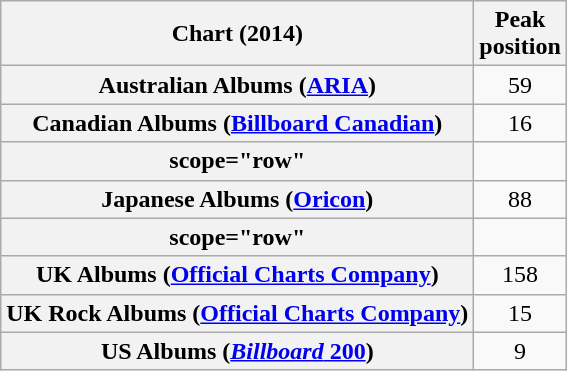<table class="wikitable sortable plainrowheaders">
<tr>
<th>Chart (2014)</th>
<th>Peak<br>position</th>
</tr>
<tr>
<th scope="row">Australian Albums (<a href='#'>ARIA</a>)</th>
<td align="center">59</td>
</tr>
<tr>
<th scope="row">Canadian Albums (<a href='#'>Billboard Canadian</a>)</th>
<td align="center">16</td>
</tr>
<tr>
<th>scope="row"</th>
</tr>
<tr>
<th scope="row">Japanese Albums (<a href='#'>Oricon</a>)</th>
<td align="center">88</td>
</tr>
<tr>
<th>scope="row"</th>
</tr>
<tr>
<th scope="row">UK Albums (<a href='#'>Official Charts Company</a>)</th>
<td align="center">158</td>
</tr>
<tr>
<th scope="row">UK Rock Albums (<a href='#'>Official Charts Company</a>)</th>
<td align="center">15</td>
</tr>
<tr>
<th scope="row">US Albums (<a href='#'><em>Billboard</em> 200</a>)</th>
<td align="center">9</td>
</tr>
</table>
